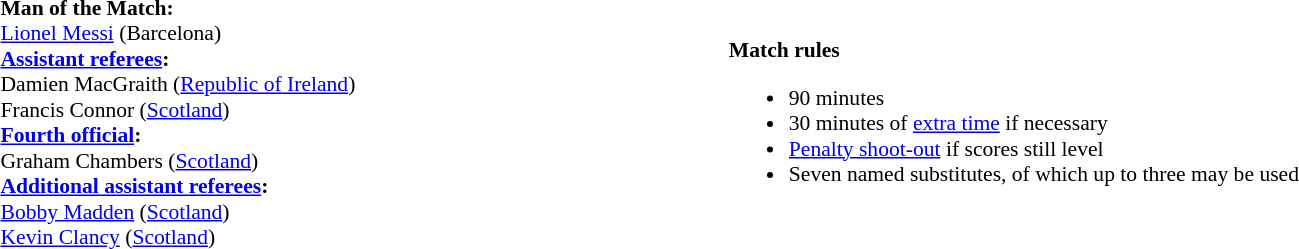<table width=100% style="font-size:90%">
<tr>
<td><br><strong>Man of the Match:</strong>
<br><a href='#'>Lionel Messi</a> (Barcelona)<br><strong><a href='#'>Assistant referees</a>:</strong>
<br>Damien MacGraith (<a href='#'>Republic of Ireland</a>)
<br>Francis Connor (<a href='#'>Scotland</a>)
<br><strong><a href='#'>Fourth official</a>:</strong>
<br>Graham Chambers (<a href='#'>Scotland</a>)
<br><strong><a href='#'>Additional assistant referees</a>:</strong>
<br><a href='#'>Bobby Madden</a> (<a href='#'>Scotland</a>)
<br><a href='#'>Kevin Clancy</a> (<a href='#'>Scotland</a>)</td>
<td><br><strong>Match rules</strong><ul><li>90 minutes</li><li>30 minutes of <a href='#'>extra time</a> if necessary</li><li><a href='#'>Penalty shoot-out</a> if scores still level</li><li>Seven named substitutes, of which up to three may be used</li></ul></td>
</tr>
</table>
